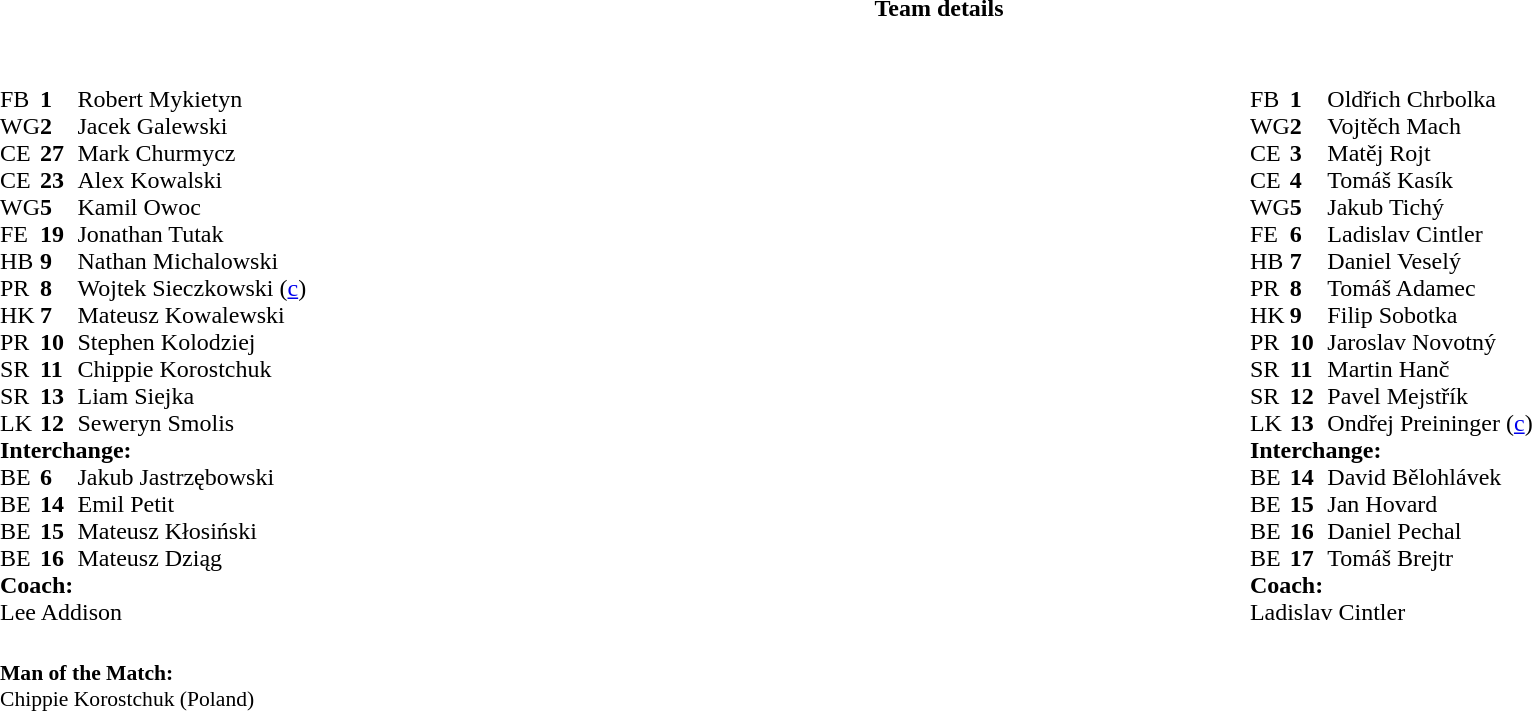<table border="0" width="100%" class="collapsible collapsed">
<tr>
<th>Team details</th>
</tr>
<tr>
<td><br><table width="100%">
<tr>
<td valign="top" width="50%"><br><table style="font-size: 100%" cellspacing="0" cellpadding="0">
<tr>
<th width="25"></th>
<th width="25"></th>
<th></th>
<th width="25"></th>
</tr>
<tr>
<td>FB</td>
<td><strong>1</strong></td>
<td>Robert Mykietyn</td>
</tr>
<tr>
<td>WG</td>
<td><strong>2</strong></td>
<td>Jacek Galewski</td>
</tr>
<tr>
<td>CE</td>
<td><strong>27</strong></td>
<td>Mark Churmycz</td>
</tr>
<tr>
<td>CE</td>
<td><strong>23</strong></td>
<td>Alex Kowalski</td>
</tr>
<tr>
<td>WG</td>
<td><strong>5</strong></td>
<td>Kamil Owoc</td>
</tr>
<tr>
<td>FE</td>
<td><strong>19</strong></td>
<td>Jonathan Tutak</td>
</tr>
<tr>
<td>HB</td>
<td><strong>9</strong></td>
<td>Nathan Michalowski</td>
</tr>
<tr>
<td>PR</td>
<td><strong>8</strong></td>
<td>Wojtek Sieczkowski (<a href='#'>c</a>)</td>
</tr>
<tr>
<td>HK</td>
<td><strong>7</strong></td>
<td>Mateusz Kowalewski</td>
</tr>
<tr>
<td>PR</td>
<td><strong>10</strong></td>
<td>Stephen Kolodziej</td>
</tr>
<tr>
<td>SR</td>
<td><strong>11</strong></td>
<td>Chippie Korostchuk</td>
</tr>
<tr>
<td>SR</td>
<td><strong>13</strong></td>
<td>Liam Siejka</td>
</tr>
<tr>
<td>LK</td>
<td><strong>12</strong></td>
<td>Seweryn Smolis</td>
</tr>
<tr>
<td colspan=3><strong>Interchange:</strong></td>
</tr>
<tr>
<td>BE</td>
<td><strong>6</strong></td>
<td>Jakub Jastrzębowski</td>
</tr>
<tr>
<td>BE</td>
<td><strong>14</strong></td>
<td>Emil Petit</td>
</tr>
<tr>
<td>BE</td>
<td><strong>15</strong></td>
<td>Mateusz Kłosiński</td>
</tr>
<tr>
<td>BE</td>
<td><strong>16</strong></td>
<td>Mateusz Dziąg</td>
</tr>
<tr>
<td colspan=3><strong>Coach:</strong></td>
</tr>
<tr>
<td colspan="4"> Lee Addison</td>
</tr>
</table>
</td>
<td valign="top" width="50%"><br><table style="font-size: 100%" cellspacing="0" cellpadding="0" align="center">
<tr>
<th width="25"></th>
<th width="25"></th>
<th></th>
<th width="25"></th>
</tr>
<tr>
<td>FB</td>
<td><strong>1</strong></td>
<td>Oldřich Chrbolka</td>
</tr>
<tr>
<td>WG</td>
<td><strong>2</strong></td>
<td>Vojtěch Mach</td>
</tr>
<tr>
<td>CE</td>
<td><strong>3</strong></td>
<td>Matěj Rojt</td>
</tr>
<tr>
<td>CE</td>
<td><strong>4</strong></td>
<td>Tomáš Kasík</td>
</tr>
<tr>
<td>WG</td>
<td><strong>5</strong></td>
<td>Jakub Tichý</td>
</tr>
<tr>
<td>FE</td>
<td><strong>6</strong></td>
<td>Ladislav Cintler</td>
</tr>
<tr>
<td>HB</td>
<td><strong>7</strong></td>
<td>Daniel Veselý</td>
</tr>
<tr>
<td>PR</td>
<td><strong>8</strong></td>
<td>Tomáš Adamec</td>
</tr>
<tr>
<td>HK</td>
<td><strong>9</strong></td>
<td>Filip Sobotka</td>
</tr>
<tr>
<td>PR</td>
<td><strong>10</strong></td>
<td>Jaroslav Novotný</td>
</tr>
<tr>
<td>SR</td>
<td><strong>11</strong></td>
<td>Martin Hanč</td>
</tr>
<tr>
<td>SR</td>
<td><strong>12</strong></td>
<td>Pavel Mejstřík</td>
</tr>
<tr>
<td>LK</td>
<td><strong>13</strong></td>
<td>Ondřej Preininger (<a href='#'>c</a>)</td>
</tr>
<tr>
<td colspan=3><strong>Interchange:</strong></td>
</tr>
<tr>
<td>BE</td>
<td><strong>14</strong></td>
<td>David Bělohlávek</td>
</tr>
<tr>
<td>BE</td>
<td><strong>15</strong></td>
<td>Jan Hovard</td>
</tr>
<tr>
<td>BE</td>
<td><strong>16</strong></td>
<td>Daniel Pechal</td>
</tr>
<tr>
<td>BE</td>
<td><strong>17</strong></td>
<td>Tomáš Brejtr</td>
</tr>
<tr>
<td colspan=3><strong>Coach:</strong></td>
</tr>
<tr>
<td colspan="4"> Ladislav Cintler</td>
</tr>
</table>
</td>
</tr>
</table>
<table style="width:100%; font-size:90%;">
<tr>
<td><br><strong>Man of the Match:</strong>
<br>Chippie Korostchuk (Poland)
</td>
</tr>
</table>
</td>
</tr>
</table>
